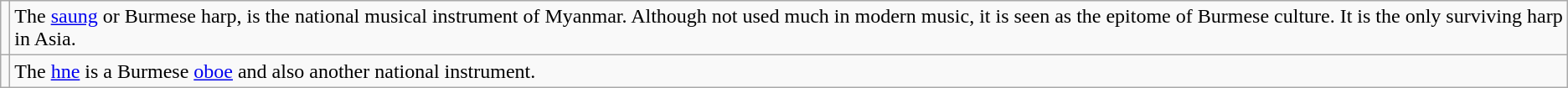<table class="wikitable">
<tr>
<td></td>
<td>The <a href='#'>saung</a> or Burmese harp, is the national musical instrument of Myanmar. Although not used much in modern music, it is seen as the epitome of Burmese culture. It is the only surviving harp in Asia.</td>
</tr>
<tr>
<td></td>
<td>The <a href='#'>hne</a> is a Burmese <a href='#'>oboe</a> and also another national instrument.</td>
</tr>
</table>
